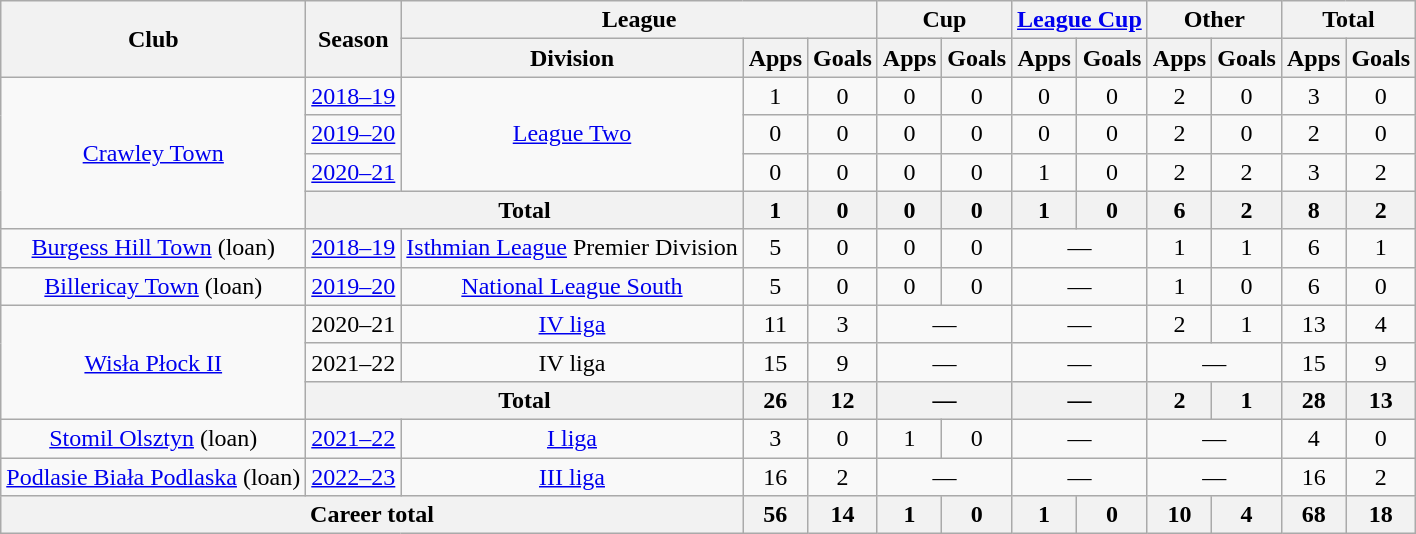<table class="wikitable" style="text-align: center">
<tr>
<th rowspan="2">Club</th>
<th rowspan="2">Season</th>
<th colspan="3">League</th>
<th colspan="2">Cup</th>
<th colspan="2"><a href='#'>League Cup</a></th>
<th colspan="2">Other</th>
<th colspan="2">Total</th>
</tr>
<tr>
<th>Division</th>
<th>Apps</th>
<th>Goals</th>
<th>Apps</th>
<th>Goals</th>
<th>Apps</th>
<th>Goals</th>
<th>Apps</th>
<th>Goals</th>
<th>Apps</th>
<th>Goals</th>
</tr>
<tr>
<td rowspan="4"><a href='#'>Crawley Town</a></td>
<td><a href='#'>2018–19</a></td>
<td rowspan="3"><a href='#'>League Two</a></td>
<td>1</td>
<td>0</td>
<td>0</td>
<td>0</td>
<td>0</td>
<td>0</td>
<td>2</td>
<td>0</td>
<td>3</td>
<td>0</td>
</tr>
<tr>
<td><a href='#'>2019–20</a></td>
<td>0</td>
<td>0</td>
<td>0</td>
<td>0</td>
<td>0</td>
<td>0</td>
<td>2</td>
<td>0</td>
<td>2</td>
<td>0</td>
</tr>
<tr>
<td><a href='#'>2020–21</a></td>
<td>0</td>
<td>0</td>
<td>0</td>
<td>0</td>
<td>1</td>
<td>0</td>
<td>2</td>
<td>2</td>
<td>3</td>
<td>2</td>
</tr>
<tr>
<th colspan="2">Total</th>
<th>1</th>
<th>0</th>
<th>0</th>
<th>0</th>
<th>1</th>
<th>0</th>
<th>6</th>
<th>2</th>
<th>8</th>
<th>2</th>
</tr>
<tr>
<td><a href='#'>Burgess Hill Town</a> (loan)</td>
<td><a href='#'>2018–19</a></td>
<td><a href='#'>Isthmian League</a> Premier Division</td>
<td>5</td>
<td>0</td>
<td>0</td>
<td>0</td>
<td colspan="2">—</td>
<td>1</td>
<td>1</td>
<td>6</td>
<td>1</td>
</tr>
<tr>
<td><a href='#'>Billericay Town</a> (loan)</td>
<td><a href='#'>2019–20</a></td>
<td><a href='#'>National League South</a></td>
<td>5</td>
<td>0</td>
<td>0</td>
<td>0</td>
<td colspan="2">—</td>
<td>1</td>
<td>0</td>
<td>6</td>
<td>0</td>
</tr>
<tr>
<td rowspan="3"><a href='#'>Wisła Płock II</a></td>
<td>2020–21</td>
<td><a href='#'>IV liga</a></td>
<td>11</td>
<td>3</td>
<td colspan="2">—</td>
<td colspan="2">—</td>
<td>2</td>
<td>1</td>
<td>13</td>
<td>4</td>
</tr>
<tr>
<td>2021–22</td>
<td>IV liga</td>
<td>15</td>
<td>9</td>
<td colspan="2">—</td>
<td colspan="2">—</td>
<td colspan="2">—</td>
<td>15</td>
<td>9</td>
</tr>
<tr>
<th colspan="2">Total</th>
<th>26</th>
<th>12</th>
<th colspan="2">—</th>
<th colspan="2">—</th>
<th>2</th>
<th>1</th>
<th>28</th>
<th>13</th>
</tr>
<tr>
<td><a href='#'>Stomil Olsztyn</a> (loan)</td>
<td><a href='#'>2021–22</a></td>
<td><a href='#'>I liga</a></td>
<td>3</td>
<td>0</td>
<td>1</td>
<td>0</td>
<td colspan="2">—</td>
<td colspan="2">—</td>
<td>4</td>
<td>0</td>
</tr>
<tr>
<td><a href='#'>Podlasie Biała Podlaska</a> (loan)</td>
<td><a href='#'>2022–23</a></td>
<td><a href='#'>III liga</a></td>
<td>16</td>
<td>2</td>
<td colspan="2">—</td>
<td colspan="2">—</td>
<td colspan="2">—</td>
<td>16</td>
<td>2</td>
</tr>
<tr>
<th colspan="3">Career total</th>
<th>56</th>
<th>14</th>
<th>1</th>
<th>0</th>
<th>1</th>
<th>0</th>
<th>10</th>
<th>4</th>
<th>68</th>
<th>18</th>
</tr>
</table>
